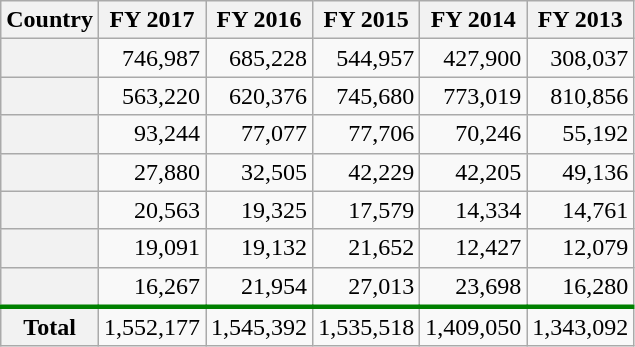<table class="wikitable collapsible" style="text-align: right">
<tr>
<th scope="col">Country</th>
<th scope="col">FY 2017</th>
<th scope="col">FY 2016</th>
<th scope="col">FY 2015</th>
<th scope="col">FY 2014</th>
<th scope="col">FY 2013</th>
</tr>
<tr>
<th scope="row" style="text-align: left;"></th>
<td>746,987</td>
<td>685,228</td>
<td>544,957</td>
<td>427,900</td>
<td>308,037</td>
</tr>
<tr>
<th scope="row" style="text-align: left;"></th>
<td>563,220</td>
<td>620,376</td>
<td>745,680</td>
<td>773,019</td>
<td>810,856</td>
</tr>
<tr>
<th scope="row" style="text-align: left;"></th>
<td>93,244</td>
<td>77,077</td>
<td>77,706</td>
<td>70,246</td>
<td>55,192</td>
</tr>
<tr>
<th scope="row" style="text-align: left;"></th>
<td>27,880</td>
<td>32,505</td>
<td>42,229</td>
<td>42,205</td>
<td>49,136</td>
</tr>
<tr>
<th scope="row" style="text-align: left;"></th>
<td>20,563</td>
<td>19,325</td>
<td>17,579</td>
<td>14,334</td>
<td>14,761</td>
</tr>
<tr>
<th scope="row" style="text-align: left;"></th>
<td>19,091</td>
<td>19,132</td>
<td>21,652</td>
<td>12,427</td>
<td>12,079</td>
</tr>
<tr>
<th scope="row" style="text-align: left;"></th>
<td>16,267</td>
<td>21,954</td>
<td>27,013</td>
<td>23,698</td>
<td>16,280</td>
</tr>
<tr style="border-top:3px solid green">
<th scope="row">Total</th>
<td>1,552,177</td>
<td>1,545,392</td>
<td>1,535,518</td>
<td>1,409,050</td>
<td>1,343,092</td>
</tr>
</table>
